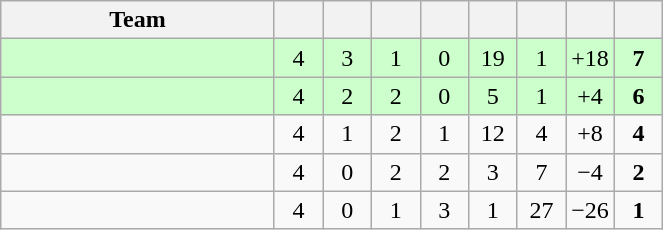<table class="wikitable" style="text-align: center;">
<tr>
<th width=175>Team</th>
<th width=25></th>
<th width=25></th>
<th width=25></th>
<th width=25></th>
<th width=25></th>
<th width=25></th>
<th width=25></th>
<th width=25></th>
</tr>
<tr bgcolor=ccffcc>
<td style="text-align:left;"></td>
<td>4</td>
<td>3</td>
<td>1</td>
<td>0</td>
<td>19</td>
<td>1</td>
<td>+18</td>
<td><strong>7</strong></td>
</tr>
<tr bgcolor=ccffcc>
<td style="text-align:left;"></td>
<td>4</td>
<td>2</td>
<td>2</td>
<td>0</td>
<td>5</td>
<td>1</td>
<td>+4</td>
<td><strong>6</strong></td>
</tr>
<tr>
<td style="text-align:left;"></td>
<td>4</td>
<td>1</td>
<td>2</td>
<td>1</td>
<td>12</td>
<td>4</td>
<td>+8</td>
<td><strong>4</strong></td>
</tr>
<tr>
<td style="text-align:left;"></td>
<td>4</td>
<td>0</td>
<td>2</td>
<td>2</td>
<td>3</td>
<td>7</td>
<td>−4</td>
<td><strong>2</strong></td>
</tr>
<tr>
<td style="text-align:left;"></td>
<td>4</td>
<td>0</td>
<td>1</td>
<td>3</td>
<td>1</td>
<td>27</td>
<td>−26</td>
<td><strong>1</strong></td>
</tr>
</table>
